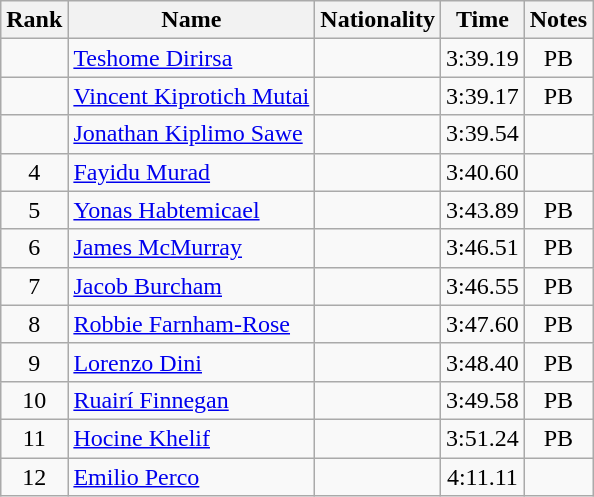<table class="wikitable sortable" style="text-align:center">
<tr>
<th>Rank</th>
<th>Name</th>
<th>Nationality</th>
<th>Time</th>
<th>Notes</th>
</tr>
<tr>
<td align=center></td>
<td align=left><a href='#'>Teshome Dirirsa</a></td>
<td align=left></td>
<td>3:39.19</td>
<td>PB</td>
</tr>
<tr>
<td align=center></td>
<td align=left><a href='#'>Vincent Kiprotich Mutai</a></td>
<td align=left></td>
<td>3:39.17</td>
<td>PB</td>
</tr>
<tr>
<td align=center></td>
<td align=left><a href='#'>Jonathan Kiplimo Sawe</a></td>
<td align=left></td>
<td>3:39.54</td>
<td></td>
</tr>
<tr>
<td align=center>4</td>
<td align=left><a href='#'>Fayidu Murad</a></td>
<td align=left></td>
<td>3:40.60</td>
<td></td>
</tr>
<tr>
<td align=center>5</td>
<td align=left><a href='#'>Yonas Habtemicael</a></td>
<td align=left></td>
<td>3:43.89</td>
<td>PB</td>
</tr>
<tr>
<td align=center>6</td>
<td align=left><a href='#'>James McMurray</a></td>
<td align=left></td>
<td>3:46.51</td>
<td>PB</td>
</tr>
<tr>
<td align=center>7</td>
<td align=left><a href='#'>Jacob Burcham</a></td>
<td align=left></td>
<td>3:46.55</td>
<td>PB</td>
</tr>
<tr>
<td align=center>8</td>
<td align=left><a href='#'>Robbie Farnham-Rose</a></td>
<td align=left></td>
<td>3:47.60</td>
<td>PB</td>
</tr>
<tr>
<td align=center>9</td>
<td align=left><a href='#'>Lorenzo Dini</a></td>
<td align=left></td>
<td>3:48.40</td>
<td>PB</td>
</tr>
<tr>
<td align=center>10</td>
<td align=left><a href='#'>Ruairí Finnegan</a></td>
<td align=left></td>
<td>3:49.58</td>
<td>PB</td>
</tr>
<tr>
<td align=center>11</td>
<td align=left><a href='#'>Hocine Khelif</a></td>
<td align=left></td>
<td>3:51.24</td>
<td>PB</td>
</tr>
<tr>
<td align=center>12</td>
<td align=left><a href='#'>Emilio Perco</a></td>
<td align=left></td>
<td>4:11.11</td>
<td></td>
</tr>
</table>
